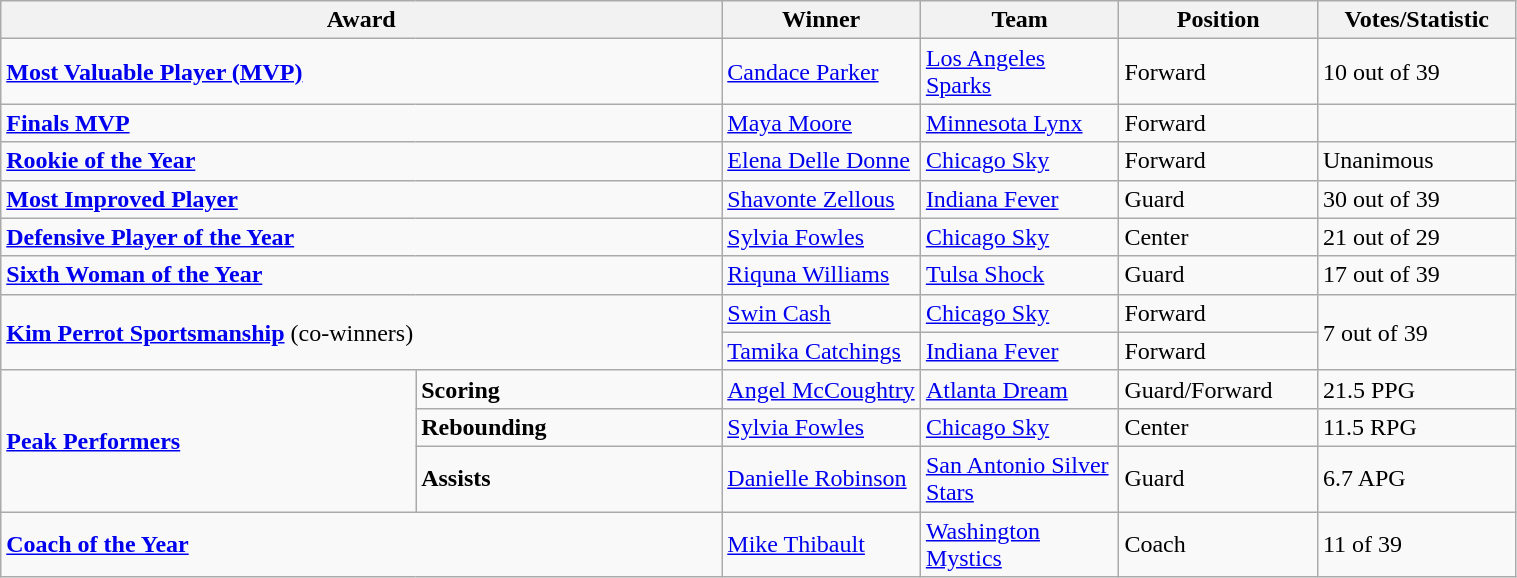<table class="wikitable" style="width: 80%">
<tr>
<th colspan=2 width=150>Award</th>
<th width=125>Winner</th>
<th width="125">Team</th>
<th width="125">Position</th>
<th width=125>Votes/Statistic</th>
</tr>
<tr>
<td colspan=2><strong><a href='#'>Most Valuable Player (MVP)</a></strong></td>
<td><a href='#'>Candace Parker</a></td>
<td><a href='#'>Los Angeles Sparks</a></td>
<td>Forward</td>
<td>10 out of 39</td>
</tr>
<tr>
<td colspan=2><strong><a href='#'>Finals MVP</a></strong></td>
<td><a href='#'>Maya Moore</a></td>
<td><a href='#'>Minnesota Lynx</a></td>
<td>Forward</td>
<td></td>
</tr>
<tr>
<td colspan=2><strong><a href='#'>Rookie of the Year</a></strong></td>
<td><a href='#'>Elena Delle Donne</a></td>
<td><a href='#'>Chicago Sky</a></td>
<td>Forward</td>
<td>Unanimous</td>
</tr>
<tr>
<td colspan=2><strong><a href='#'>Most Improved Player</a></strong></td>
<td><a href='#'>Shavonte Zellous</a></td>
<td><a href='#'>Indiana Fever</a></td>
<td>Guard</td>
<td>30 out of 39</td>
</tr>
<tr>
<td colspan=2><strong><a href='#'>Defensive Player of the Year</a></strong></td>
<td><a href='#'>Sylvia Fowles</a></td>
<td><a href='#'>Chicago Sky</a></td>
<td>Center</td>
<td>21 out of 29</td>
</tr>
<tr>
<td colspan=2><strong><a href='#'>Sixth Woman of the Year</a></strong></td>
<td><a href='#'>Riquna Williams</a></td>
<td><a href='#'>Tulsa Shock</a></td>
<td>Guard</td>
<td>17 out of 39</td>
</tr>
<tr>
<td colspan="2" rowspan="2"><strong><a href='#'>Kim Perrot Sportsmanship</a></strong> (co-winners)</td>
<td><a href='#'>Swin Cash</a></td>
<td><a href='#'>Chicago Sky</a></td>
<td>Forward</td>
<td rowspan="2">7 out of 39</td>
</tr>
<tr>
<td><a href='#'>Tamika Catchings</a></td>
<td><a href='#'>Indiana Fever</a></td>
<td>Forward</td>
</tr>
<tr>
<td rowspan="3"><strong><a href='#'>Peak Performers</a></strong></td>
<td><strong>Scoring</strong></td>
<td><a href='#'>Angel McCoughtry</a></td>
<td><a href='#'>Atlanta Dream</a></td>
<td>Guard/Forward</td>
<td>21.5 PPG</td>
</tr>
<tr>
<td><strong>Rebounding</strong></td>
<td><a href='#'>Sylvia Fowles</a></td>
<td><a href='#'>Chicago Sky</a></td>
<td>Center</td>
<td>11.5 RPG</td>
</tr>
<tr>
<td><strong>Assists</strong></td>
<td><a href='#'>Danielle Robinson</a></td>
<td><a href='#'>San Antonio Silver Stars</a></td>
<td>Guard</td>
<td>6.7 APG</td>
</tr>
<tr>
<td colspan=2><strong><a href='#'>Coach of the Year</a></strong></td>
<td><a href='#'>Mike Thibault</a></td>
<td><a href='#'>Washington Mystics</a></td>
<td>Coach</td>
<td>11 of 39</td>
</tr>
</table>
